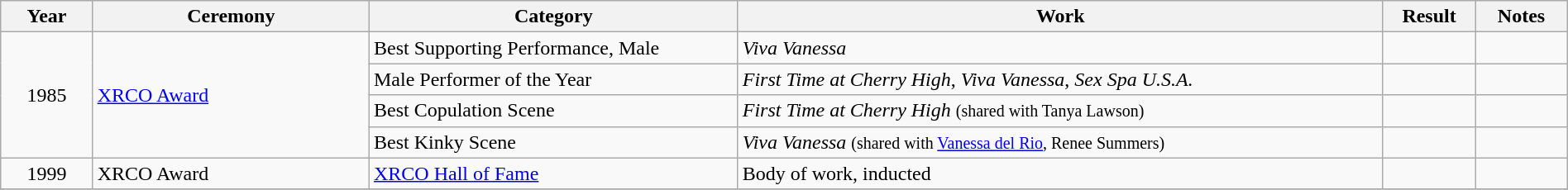<table class="wikitable" style="width:100%;">
<tr>
<th style="width:5%;">Year</th>
<th style="width:15%;">Ceremony</th>
<th style="width:20%;">Category</th>
<th style="width:35%;">Work</th>
<th style="width:5%;">Result</th>
<th style="width:5%;">Notes</th>
</tr>
<tr>
<td rowspan=4 align=center>1985</td>
<td rowspan=4><a href='#'>XRCO Award</a></td>
<td>Best Supporting Performance, Male</td>
<td><em>Viva Vanessa</em></td>
<td></td>
<td></td>
</tr>
<tr>
<td>Male Performer of the Year</td>
<td><em>First Time at Cherry High</em>, <em>Viva Vanessa</em>, <em>Sex Spa U.S.A.</em></td>
<td></td>
<td></td>
</tr>
<tr>
<td>Best Copulation Scene</td>
<td><em>First Time at Cherry High</em> <small>(shared with Tanya Lawson)</small></td>
<td></td>
<td></td>
</tr>
<tr>
<td>Best Kinky Scene</td>
<td><em>Viva Vanessa</em> <small>(shared with <a href='#'>Vanessa del Rio</a>, Renee Summers)</small></td>
<td></td>
<td></td>
</tr>
<tr>
<td align=center>1999</td>
<td>XRCO Award</td>
<td><a href='#'>XRCO Hall of Fame</a></td>
<td>Body of work, inducted</td>
<td></td>
<td></td>
</tr>
<tr>
</tr>
</table>
